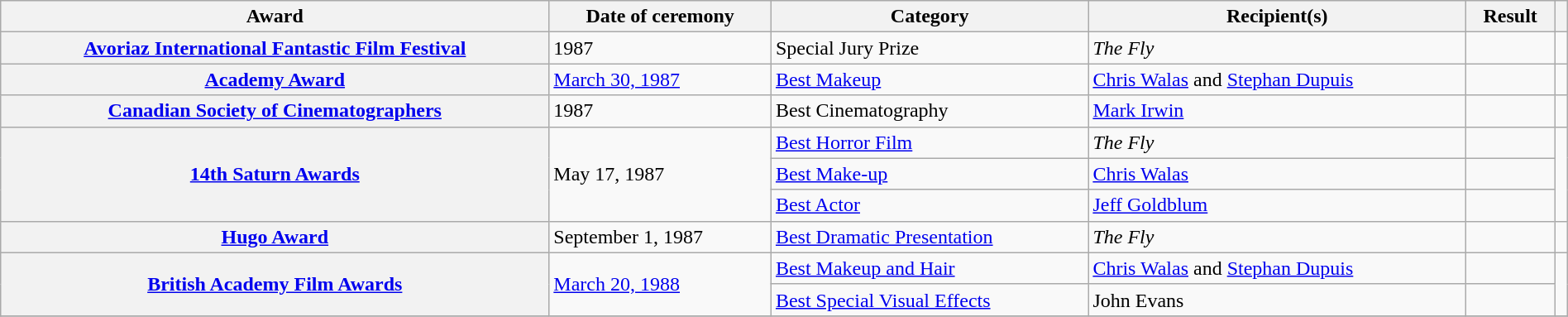<table class="wikitable sortable plainrowheaders" style="width: 100%;">
<tr>
<th scope="col">Award</th>
<th scope="col">Date of ceremony</th>
<th scope="col">Category</th>
<th scope="col">Recipient(s)</th>
<th scope="col">Result</th>
<th scope="col" class="unsortable"></th>
</tr>
<tr>
<th scope="row"><a href='#'>Avoriaz International Fantastic Film Festival</a></th>
<td>1987</td>
<td>Special Jury Prize</td>
<td><em>The Fly</em></td>
<td></td>
<td></td>
</tr>
<tr>
<th scope="row"><a href='#'>Academy Award</a></th>
<td><a href='#'>March 30, 1987</a></td>
<td><a href='#'>Best Makeup</a></td>
<td><a href='#'>Chris Walas</a> and <a href='#'>Stephan Dupuis</a></td>
<td></td>
<td></td>
</tr>
<tr>
<th scope="row"><a href='#'>Canadian Society of Cinematographers</a></th>
<td>1987</td>
<td>Best Cinematography</td>
<td><a href='#'>Mark Irwin</a></td>
<td></td>
<td></td>
</tr>
<tr>
<th scope="row" rowspan=3><a href='#'>14th Saturn Awards</a></th>
<td scope="row" rowspan=3>May 17, 1987</td>
<td><a href='#'>Best Horror Film</a></td>
<td><em>The Fly</em></td>
<td></td>
<td scope="row" rowspan=3></td>
</tr>
<tr>
<td><a href='#'>Best Make-up</a></td>
<td><a href='#'>Chris Walas</a></td>
<td></td>
</tr>
<tr>
<td><a href='#'>Best Actor</a></td>
<td><a href='#'>Jeff Goldblum</a></td>
<td></td>
</tr>
<tr>
<th scope="row"><a href='#'>Hugo Award</a></th>
<td>September 1, 1987</td>
<td><a href='#'>Best Dramatic Presentation</a></td>
<td><em>The Fly</em></td>
<td></td>
<td></td>
</tr>
<tr>
<th scope="row" rowspan=2><a href='#'>British Academy Film Awards</a></th>
<td scope="row" rowspan=2><a href='#'>March 20, 1988</a></td>
<td><a href='#'>Best Makeup and Hair</a></td>
<td><a href='#'>Chris Walas</a> and <a href='#'>Stephan Dupuis</a></td>
<td></td>
<td scope="row" rowspan=2></td>
</tr>
<tr>
<td><a href='#'>Best Special Visual Effects</a></td>
<td>John Evans</td>
<td></td>
</tr>
<tr>
</tr>
</table>
